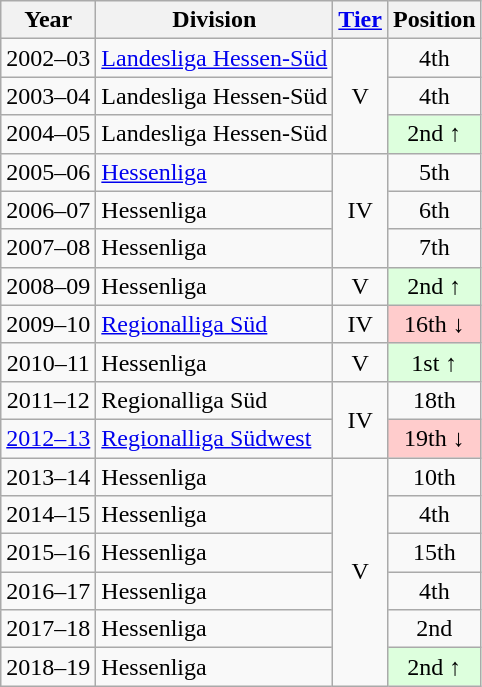<table class="wikitable">
<tr>
<th>Year</th>
<th>Division</th>
<th><a href='#'>Tier</a></th>
<th>Position</th>
</tr>
<tr align="center">
<td>2002–03</td>
<td align="left"><a href='#'>Landesliga Hessen-Süd</a></td>
<td rowspan=3>V</td>
<td>4th</td>
</tr>
<tr align="center">
<td>2003–04</td>
<td align="left">Landesliga Hessen-Süd</td>
<td>4th</td>
</tr>
<tr align="center">
<td>2004–05</td>
<td align="left">Landesliga Hessen-Süd</td>
<td style="background:#ddffdd">2nd ↑</td>
</tr>
<tr align="center">
<td>2005–06</td>
<td align="left"><a href='#'>Hessenliga</a></td>
<td rowspan=3>IV</td>
<td>5th</td>
</tr>
<tr align="center">
<td>2006–07</td>
<td align="left">Hessenliga</td>
<td>6th</td>
</tr>
<tr align="center">
<td>2007–08</td>
<td align="left">Hessenliga</td>
<td>7th</td>
</tr>
<tr align="center">
<td>2008–09</td>
<td align="left">Hessenliga</td>
<td>V</td>
<td style="background:#ddffdd">2nd ↑</td>
</tr>
<tr align="center">
<td>2009–10</td>
<td align="left"><a href='#'>Regionalliga Süd</a></td>
<td>IV</td>
<td style="background:#ffcccc">16th ↓</td>
</tr>
<tr align="center">
<td>2010–11</td>
<td align="left">Hessenliga</td>
<td>V</td>
<td style="background:#ddffdd">1st ↑</td>
</tr>
<tr align="center">
<td>2011–12</td>
<td align="left">Regionalliga Süd</td>
<td rowspan=2>IV</td>
<td>18th</td>
</tr>
<tr align="center">
<td><a href='#'>2012–13</a></td>
<td align="left"><a href='#'>Regionalliga Südwest</a></td>
<td style="background:#ffcccc">19th ↓</td>
</tr>
<tr align="center">
<td>2013–14</td>
<td align="left">Hessenliga</td>
<td rowspan=6>V</td>
<td>10th</td>
</tr>
<tr align="center">
<td>2014–15</td>
<td align="left">Hessenliga</td>
<td>4th</td>
</tr>
<tr align="center">
<td>2015–16</td>
<td align="left">Hessenliga</td>
<td>15th</td>
</tr>
<tr align="center">
<td>2016–17</td>
<td align="left">Hessenliga</td>
<td>4th</td>
</tr>
<tr align="center">
<td>2017–18</td>
<td align="left">Hessenliga</td>
<td>2nd</td>
</tr>
<tr align="center">
<td>2018–19</td>
<td align="left">Hessenliga</td>
<td style="background:#ddffdd">2nd ↑</td>
</tr>
</table>
